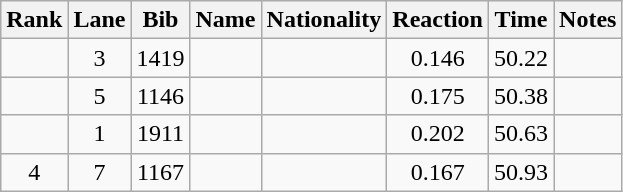<table class="wikitable sortable" style="text-align:center">
<tr>
<th>Rank</th>
<th>Lane</th>
<th>Bib</th>
<th>Name</th>
<th>Nationality</th>
<th>Reaction</th>
<th>Time</th>
<th>Notes</th>
</tr>
<tr>
<td></td>
<td>3</td>
<td>1419</td>
<td align=left></td>
<td align=left></td>
<td>0.146</td>
<td>50.22</td>
<td></td>
</tr>
<tr>
<td></td>
<td>5</td>
<td>1146</td>
<td align=left></td>
<td align=left></td>
<td>0.175</td>
<td>50.38</td>
<td></td>
</tr>
<tr>
<td></td>
<td>1</td>
<td>1911</td>
<td align=left></td>
<td align=left></td>
<td>0.202</td>
<td>50.63</td>
<td></td>
</tr>
<tr>
<td>4</td>
<td>7</td>
<td>1167</td>
<td align=left></td>
<td align=left></td>
<td>0.167</td>
<td>50.93</td>
<td></td>
</tr>
</table>
